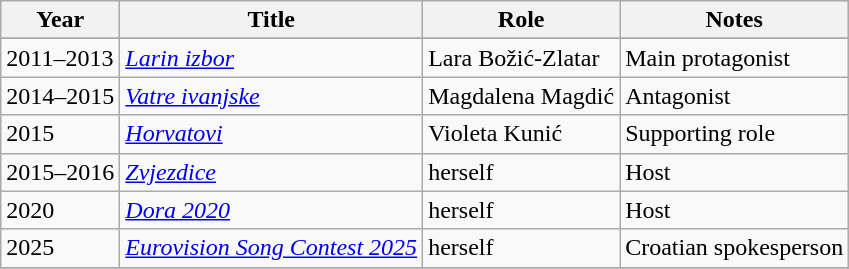<table class="wikitable sortable">
<tr>
<th>Year</th>
<th>Title</th>
<th>Role</th>
<th class="unsortable">Notes</th>
</tr>
<tr>
</tr>
<tr>
<td>2011–2013</td>
<td><em><a href='#'>Larin izbor</a></em></td>
<td>Lara Božić-Zlatar</td>
<td>Main protagonist</td>
</tr>
<tr>
<td>2014–2015</td>
<td><em><a href='#'>Vatre ivanjske</a></em></td>
<td>Magdalena Magdić</td>
<td>Antagonist</td>
</tr>
<tr>
<td>2015</td>
<td><em><a href='#'>Horvatovi</a></em></td>
<td>Violeta Kunić</td>
<td>Supporting role</td>
</tr>
<tr>
<td>2015–2016</td>
<td><em><a href='#'>Zvjezdice</a></em></td>
<td>herself</td>
<td>Host</td>
</tr>
<tr>
<td>2020</td>
<td><em><a href='#'>Dora 2020</a></em></td>
<td>herself</td>
<td>Host</td>
</tr>
<tr>
<td>2025</td>
<td><em><a href='#'>Eurovision Song Contest 2025</a></em></td>
<td>herself</td>
<td>Croatian spokesperson</td>
</tr>
<tr>
</tr>
</table>
